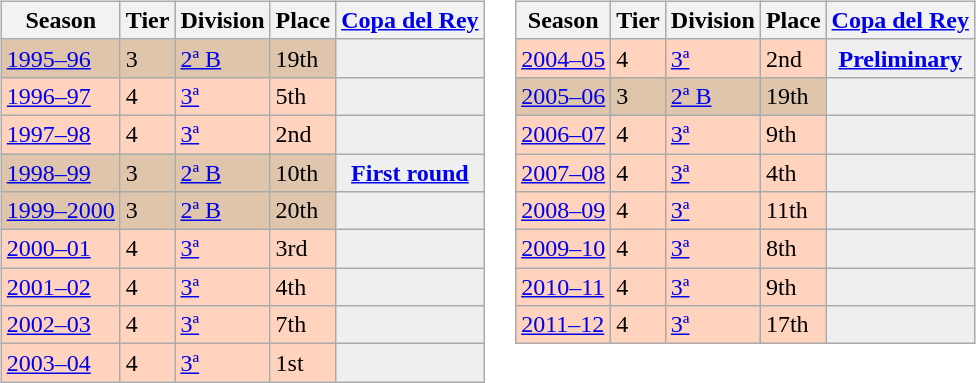<table>
<tr>
<td valign="top" width=0%><br><table class="wikitable">
<tr style="background:#f0f6fa;">
<th>Season</th>
<th>Tier</th>
<th>Division</th>
<th>Place</th>
<th><a href='#'>Copa del Rey</a></th>
</tr>
<tr>
<td style="background:#DEC5AB;"><a href='#'>1995–96</a></td>
<td style="background:#DEC5AB;">3</td>
<td style="background:#DEC5AB;"><a href='#'>2ª B</a></td>
<td style="background:#DEC5AB;">19th</td>
<td style="background:#efefef;"></td>
</tr>
<tr>
<td style="background:#FFD3BD;"><a href='#'>1996–97</a></td>
<td style="background:#FFD3BD;">4</td>
<td style="background:#FFD3BD;"><a href='#'>3ª</a></td>
<td style="background:#FFD3BD;">5th</td>
<th style="background:#efefef;"></th>
</tr>
<tr>
<td style="background:#FFD3BD;"><a href='#'>1997–98</a></td>
<td style="background:#FFD3BD;">4</td>
<td style="background:#FFD3BD;"><a href='#'>3ª</a></td>
<td style="background:#FFD3BD;">2nd</td>
<th style="background:#efefef;"></th>
</tr>
<tr>
<td style="background:#DEC5AB;"><a href='#'>1998–99</a></td>
<td style="background:#DEC5AB;">3</td>
<td style="background:#DEC5AB;"><a href='#'>2ª B</a></td>
<td style="background:#DEC5AB;">10th</td>
<th style="background:#efefef;"><a href='#'>First round</a></th>
</tr>
<tr>
<td style="background:#DEC5AB;"><a href='#'>1999–2000</a></td>
<td style="background:#DEC5AB;">3</td>
<td style="background:#DEC5AB;"><a href='#'>2ª B</a></td>
<td style="background:#DEC5AB;">20th</td>
<td style="background:#efefef;"></td>
</tr>
<tr>
<td style="background:#FFD3BD;"><a href='#'>2000–01</a></td>
<td style="background:#FFD3BD;">4</td>
<td style="background:#FFD3BD;"><a href='#'>3ª</a></td>
<td style="background:#FFD3BD;">3rd</td>
<td style="background:#efefef;"></td>
</tr>
<tr>
<td style="background:#FFD3BD;"><a href='#'>2001–02</a></td>
<td style="background:#FFD3BD;">4</td>
<td style="background:#FFD3BD;"><a href='#'>3ª</a></td>
<td style="background:#FFD3BD;">4th</td>
<td style="background:#efefef;"></td>
</tr>
<tr>
<td style="background:#FFD3BD;"><a href='#'>2002–03</a></td>
<td style="background:#FFD3BD;">4</td>
<td style="background:#FFD3BD;"><a href='#'>3ª</a></td>
<td style="background:#FFD3BD;">7th</td>
<th style="background:#efefef;"></th>
</tr>
<tr>
<td style="background:#FFD3BD;"><a href='#'>2003–04</a></td>
<td style="background:#FFD3BD;">4</td>
<td style="background:#FFD3BD;"><a href='#'>3ª</a></td>
<td style="background:#FFD3BD;">1st</td>
<th style="background:#efefef;"></th>
</tr>
</table>
</td>
<td valign="top" width=0%><br><table class="wikitable">
<tr style="background:#f0f6fa;">
<th>Season</th>
<th>Tier</th>
<th>Division</th>
<th>Place</th>
<th><a href='#'>Copa del Rey</a></th>
</tr>
<tr>
<td style="background:#FFD3BD;"><a href='#'>2004–05</a></td>
<td style="background:#FFD3BD;">4</td>
<td style="background:#FFD3BD;"><a href='#'>3ª</a></td>
<td style="background:#FFD3BD;">2nd</td>
<th style="background:#efefef;"><a href='#'>Preliminary</a></th>
</tr>
<tr>
<td style="background:#DEC5AB;"><a href='#'>2005–06</a></td>
<td style="background:#DEC5AB;">3</td>
<td style="background:#DEC5AB;"><a href='#'>2ª B</a></td>
<td style="background:#DEC5AB;">19th</td>
<td style="background:#efefef;"></td>
</tr>
<tr>
<td style="background:#FFD3BD;"><a href='#'>2006–07</a></td>
<td style="background:#FFD3BD;">4</td>
<td style="background:#FFD3BD;"><a href='#'>3ª</a></td>
<td style="background:#FFD3BD;">9th</td>
<td style="background:#efefef;"></td>
</tr>
<tr>
<td style="background:#FFD3BD;"><a href='#'>2007–08</a></td>
<td style="background:#FFD3BD;">4</td>
<td style="background:#FFD3BD;"><a href='#'>3ª</a></td>
<td style="background:#FFD3BD;">4th</td>
<th style="background:#efefef;"></th>
</tr>
<tr>
<td style="background:#FFD3BD;"><a href='#'>2008–09</a></td>
<td style="background:#FFD3BD;">4</td>
<td style="background:#FFD3BD;"><a href='#'>3ª</a></td>
<td style="background:#FFD3BD;">11th</td>
<td style="background:#efefef;"></td>
</tr>
<tr>
<td style="background:#FFD3BD;"><a href='#'>2009–10</a></td>
<td style="background:#FFD3BD;">4</td>
<td style="background:#FFD3BD;"><a href='#'>3ª</a></td>
<td style="background:#FFD3BD;">8th</td>
<td style="background:#efefef;"></td>
</tr>
<tr>
<td style="background:#FFD3BD;"><a href='#'>2010–11</a></td>
<td style="background:#FFD3BD;">4</td>
<td style="background:#FFD3BD;"><a href='#'>3ª</a></td>
<td style="background:#FFD3BD;">9th</td>
<td style="background:#efefef;"></td>
</tr>
<tr>
<td style="background:#FFD3BD;"><a href='#'>2011–12</a></td>
<td style="background:#FFD3BD;">4</td>
<td style="background:#FFD3BD;"><a href='#'>3ª</a></td>
<td style="background:#FFD3BD;">17th</td>
<td style="background:#efefef;"></td>
</tr>
</table>
</td>
</tr>
</table>
